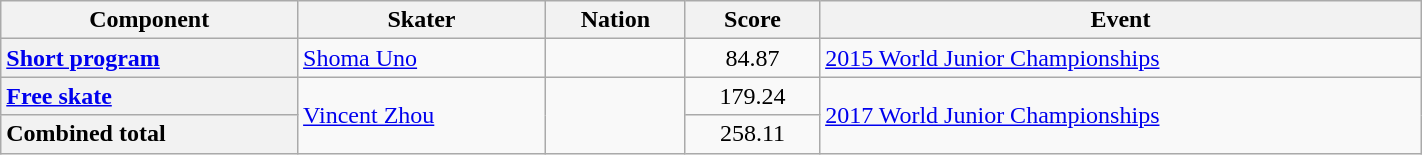<table class="wikitable unsortable" style="text-align:left; width:75%">
<tr>
<th scope="col">Component</th>
<th scope="col">Skater</th>
<th scope="col">Nation</th>
<th scope="col">Score</th>
<th scope="col">Event</th>
</tr>
<tr>
<th scope="row" style="text-align:left"><a href='#'>Short program</a></th>
<td><a href='#'>Shoma Uno</a></td>
<td></td>
<td style="text-align:center">84.87</td>
<td><a href='#'>2015 World Junior Championships</a></td>
</tr>
<tr>
<th scope="row" style="text-align:left"><a href='#'>Free skate</a></th>
<td rowspan="2"><a href='#'>Vincent Zhou</a></td>
<td rowspan="2"></td>
<td style="text-align:center">179.24</td>
<td rowspan="2"><a href='#'>2017 World Junior Championships</a></td>
</tr>
<tr>
<th scope="row" style="text-align:left">Combined total</th>
<td style="text-align:center">258.11</td>
</tr>
</table>
